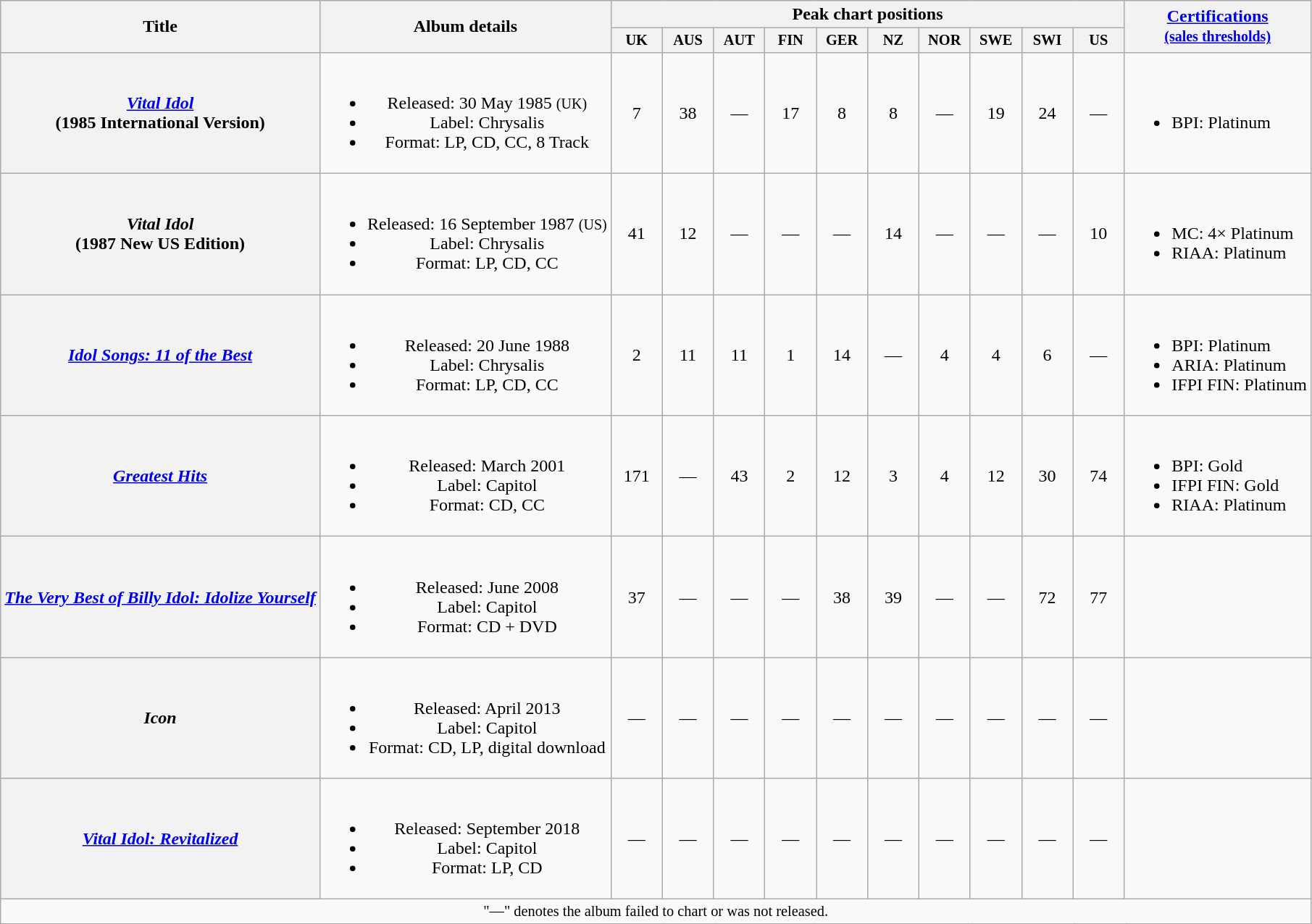<table class="wikitable plainrowheaders" style="text-align:center;">
<tr>
<th scope="col" rowspan="2">Title</th>
<th scope="col" rowspan="2">Album details</th>
<th colspan="10">Peak chart positions</th>
<th rowspan="2"><a href='#'>Certifications</a><br><small><a href='#'>(sales thresholds)</a></small></th>
</tr>
<tr>
<th style="width:3em;font-size:85%">UK <br></th>
<th style="width:3em;font-size:85%">AUS <br></th>
<th style="width:3em;font-size:85%">AUT <br></th>
<th style="width:3em;font-size:85%">FIN <br></th>
<th style="width:3em;font-size:85%">GER <br></th>
<th style="width:3em;font-size:85%">NZ <br> </th>
<th style="width:3em;font-size:85%">NOR <br></th>
<th style="width:3em;font-size:85%">SWE <br></th>
<th style="width:3em;font-size:85%">SWI <br></th>
<th style="width:3em;font-size:85%">US<br></th>
</tr>
<tr>
<th scope="row"><em><a href='#'>Vital Idol</a></em><br>(1985 International Version)</th>
<td><br><ul><li>Released: 30 May 1985 <small>(UK)</small></li><li>Label: Chrysalis</li><li>Format: LP, CD, CC, 8 Track</li></ul></td>
<td>7</td>
<td>38</td>
<td>—</td>
<td>17</td>
<td>8</td>
<td>8</td>
<td>—</td>
<td>19</td>
<td>24</td>
<td>—</td>
<td align="left"><br><ul><li>BPI: Platinum</li></ul></td>
</tr>
<tr>
<th scope="row"><em>Vital Idol</em><br>(1987 New US Edition)</th>
<td><br><ul><li>Released: 16 September 1987 <small>(US)</small></li><li>Label: Chrysalis</li><li>Format: LP, CD, CC</li></ul></td>
<td>41</td>
<td>12</td>
<td>—</td>
<td>—</td>
<td>—</td>
<td>14</td>
<td>—</td>
<td>—</td>
<td>—</td>
<td>10</td>
<td align="left"><br><ul><li>MC: 4× Platinum</li><li>RIAA: Platinum</li></ul></td>
</tr>
<tr>
<th scope="row"><em><a href='#'>Idol Songs: 11 of the Best</a></em></th>
<td><br><ul><li>Released: 20 June 1988</li><li>Label: Chrysalis</li><li>Format: LP, CD, CC</li></ul></td>
<td>2</td>
<td>11</td>
<td>11</td>
<td>1</td>
<td>14</td>
<td>—</td>
<td>4</td>
<td>4</td>
<td>6</td>
<td>—</td>
<td align="left"><br><ul><li>BPI: Platinum</li><li>ARIA: Platinum</li><li>IFPI FIN: Platinum</li></ul></td>
</tr>
<tr>
<th scope="row"><em><a href='#'>Greatest Hits</a></em></th>
<td><br><ul><li>Released: March 2001</li><li>Label: Capitol</li><li>Format: CD, CC</li></ul></td>
<td>171</td>
<td>—</td>
<td>43</td>
<td>2</td>
<td>12</td>
<td>3</td>
<td>4</td>
<td>12</td>
<td>30</td>
<td>74</td>
<td align="left"><br><ul><li>BPI: Gold</li><li>IFPI FIN: Gold</li><li>RIAA: Platinum</li></ul></td>
</tr>
<tr>
<th scope="row"><em><a href='#'>The Very Best of Billy Idol: Idolize Yourself</a></em></th>
<td><br><ul><li>Released: June 2008</li><li>Label: Capitol</li><li>Format: CD + DVD</li></ul></td>
<td>37</td>
<td>—</td>
<td>—</td>
<td>—</td>
<td>38</td>
<td>39</td>
<td>—</td>
<td>—</td>
<td>72</td>
<td>77</td>
<td align=left></td>
</tr>
<tr>
<th scope="row"><em>Icon</em></th>
<td><br><ul><li>Released: April 2013</li><li>Label: Capitol</li><li>Format: CD, LP, digital download</li></ul></td>
<td>—</td>
<td>—</td>
<td>—</td>
<td>—</td>
<td>—</td>
<td>—</td>
<td>—</td>
<td>—</td>
<td>—</td>
<td>—</td>
<td align=left></td>
</tr>
<tr>
<th scope="row"><em><a href='#'>Vital Idol: Revitalized</a></em></th>
<td><br><ul><li>Released: September 2018</li><li>Label: Capitol</li><li>Format: LP, CD</li></ul></td>
<td>—</td>
<td>—</td>
<td>—</td>
<td>—</td>
<td>—</td>
<td>—</td>
<td>—</td>
<td>—</td>
<td>—</td>
<td>—</td>
<td align=left></td>
</tr>
<tr>
<td colspan="20" style="font-size:85%">"—" denotes the album failed to chart or was not released.</td>
</tr>
</table>
